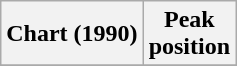<table class="wikitable sortable plainrowheaders">
<tr>
<th scope="col">Chart (1990)</th>
<th scope="col">Peak<br>position</th>
</tr>
<tr>
</tr>
</table>
